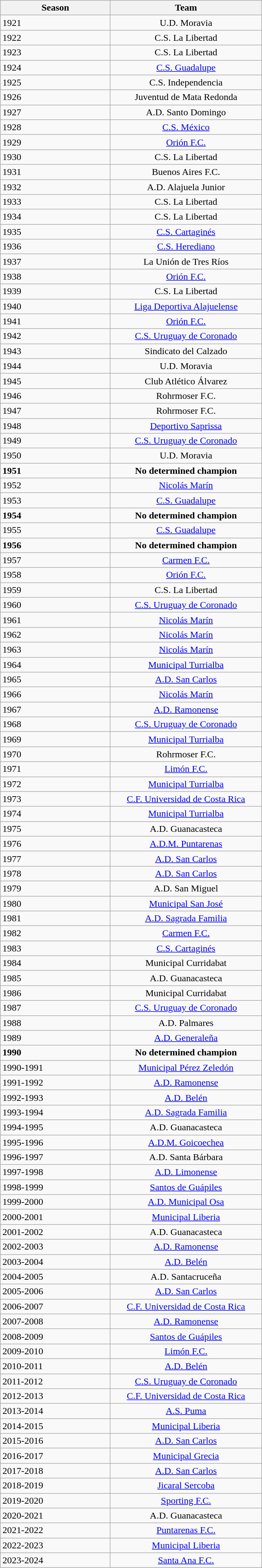<table class="wikitable">
<tr>
<th width=180>Season</th>
<th width=250>Team</th>
</tr>
<tr>
<td>1921</td>
<td align=center>U.D. Moravia</td>
</tr>
<tr>
<td>1922</td>
<td align=center>C.S. La Libertad</td>
</tr>
<tr>
<td>1923</td>
<td align=center>C.S. La Libertad</td>
</tr>
<tr>
<td>1924</td>
<td align=center><a href='#'>C.S. Guadalupe</a></td>
</tr>
<tr>
<td>1925</td>
<td align=center>C.S. Independencia</td>
</tr>
<tr>
<td>1926</td>
<td align=center>Juventud de Mata Redonda</td>
</tr>
<tr>
<td>1927</td>
<td align=center>A.D. Santo Domingo</td>
</tr>
<tr>
<td>1928</td>
<td align=center><a href='#'>C.S. México</a></td>
</tr>
<tr>
<td>1929</td>
<td align=center><a href='#'>Orión F.C.</a></td>
</tr>
<tr>
<td>1930</td>
<td align=center>C.S. La Libertad</td>
</tr>
<tr>
<td>1931</td>
<td align=center>Buenos Aires F.C.</td>
</tr>
<tr>
<td>1932</td>
<td align=center>A.D. Alajuela Junior</td>
</tr>
<tr>
<td>1933</td>
<td align=center>C.S. La Libertad</td>
</tr>
<tr>
<td>1934</td>
<td align=center>C.S. La Libertad</td>
</tr>
<tr>
<td>1935</td>
<td align=center><a href='#'>C.S. Cartaginés</a></td>
</tr>
<tr>
<td>1936</td>
<td align=center><a href='#'>C.S. Herediano</a></td>
</tr>
<tr>
<td>1937</td>
<td align=center>La Unión de Tres Ríos</td>
</tr>
<tr>
<td>1938</td>
<td align=center><a href='#'>Orión F.C.</a></td>
</tr>
<tr>
<td>1939</td>
<td align=center>C.S. La Libertad</td>
</tr>
<tr>
<td>1940</td>
<td align=center><a href='#'>Liga Deportiva Alajuelense</a></td>
</tr>
<tr>
<td>1941</td>
<td align=center><a href='#'>Orión F.C.</a></td>
</tr>
<tr>
<td>1942</td>
<td align=center><a href='#'>C.S. Uruguay de Coronado</a></td>
</tr>
<tr>
<td>1943</td>
<td align=center>Sindicato del Calzado</td>
</tr>
<tr>
<td>1944</td>
<td align=center>U.D. Moravia</td>
</tr>
<tr>
<td>1945</td>
<td align=center>Club Atlético Álvarez</td>
</tr>
<tr>
<td>1946</td>
<td align=center>Rohrmoser F.C.</td>
</tr>
<tr>
<td>1947</td>
<td align=center>Rohrmoser F.C.</td>
</tr>
<tr>
<td>1948</td>
<td align=center><a href='#'>Deportivo Saprissa</a></td>
</tr>
<tr>
<td>1949</td>
<td align=center><a href='#'>C.S. Uruguay de Coronado</a></td>
</tr>
<tr>
<td>1950</td>
<td align=center>U.D. Moravia</td>
</tr>
<tr>
<td><strong>1951</strong></td>
<td align=center><strong>	No determined champion</strong></td>
</tr>
<tr>
<td>1952</td>
<td align=center><a href='#'>Nicolás Marín</a></td>
</tr>
<tr>
<td>1953</td>
<td align=center><a href='#'>C.S. Guadalupe</a></td>
</tr>
<tr>
<td><strong>1954</strong></td>
<td align=center><strong>No determined champion</strong></td>
</tr>
<tr>
<td>1955</td>
<td align=center><a href='#'>C.S. Guadalupe</a></td>
</tr>
<tr>
<td><strong>1956</strong></td>
<td align=center><strong>No determined champion</strong></td>
</tr>
<tr>
<td>1957</td>
<td align=center><a href='#'>Carmen F.C.</a></td>
</tr>
<tr>
<td>1958</td>
<td align=center><a href='#'>Orión F.C.</a></td>
</tr>
<tr>
<td>1959</td>
<td align=center>C.S. La Libertad</td>
</tr>
<tr>
<td>1960</td>
<td align=center><a href='#'>C.S. Uruguay de Coronado</a></td>
</tr>
<tr>
<td>1961</td>
<td align=center><a href='#'>Nicolás Marín</a></td>
</tr>
<tr>
<td>1962</td>
<td align=center><a href='#'>Nicolás Marín</a></td>
</tr>
<tr>
<td>1963</td>
<td align=center><a href='#'>Nicolás Marín</a></td>
</tr>
<tr>
<td>1964</td>
<td align=center><a href='#'>Municipal Turrialba</a></td>
</tr>
<tr>
<td>1965</td>
<td align=center><a href='#'>A.D. San Carlos</a></td>
</tr>
<tr>
<td>1966</td>
<td align=center><a href='#'>Nicolás Marín</a></td>
</tr>
<tr>
<td>1967</td>
<td align=center><a href='#'>A.D. Ramonense</a></td>
</tr>
<tr>
<td>1968</td>
<td align=center><a href='#'>C.S. Uruguay de Coronado</a></td>
</tr>
<tr>
<td>1969</td>
<td align=center><a href='#'>Municipal Turrialba</a></td>
</tr>
<tr>
<td>1970</td>
<td align=center>Rohrmoser F.C.</td>
</tr>
<tr>
<td>1971</td>
<td align=center><a href='#'>Limón F.C.</a></td>
</tr>
<tr>
<td>1972</td>
<td align=center><a href='#'>Municipal Turrialba</a></td>
</tr>
<tr>
<td>1973</td>
<td align=center><a href='#'>C.F. Universidad de Costa Rica</a></td>
</tr>
<tr>
<td>1974</td>
<td align=center><a href='#'>Municipal Turrialba</a></td>
</tr>
<tr>
<td>1975</td>
<td align=center>A.D. Guanacasteca</td>
</tr>
<tr>
<td>1976</td>
<td align=center><a href='#'>A.D.M. Puntarenas</a></td>
</tr>
<tr>
<td>1977</td>
<td align=center><a href='#'>A.D. San Carlos</a></td>
</tr>
<tr>
<td>1978</td>
<td align=center><a href='#'>A.D. San Carlos</a></td>
</tr>
<tr>
<td>1979</td>
<td align=center>A.D. San Miguel</td>
</tr>
<tr>
<td>1980</td>
<td align=center><a href='#'>Municipal San José</a></td>
</tr>
<tr>
<td>1981</td>
<td align=center><a href='#'>A.D. Sagrada Familia</a></td>
</tr>
<tr>
<td>1982</td>
<td align=center><a href='#'>Carmen F.C.</a></td>
</tr>
<tr>
<td>1983</td>
<td align=center><a href='#'>C.S. Cartaginés</a></td>
</tr>
<tr>
<td>1984</td>
<td align=center>Municipal Curridabat</td>
</tr>
<tr>
<td>1985</td>
<td align=center>A.D. Guanacasteca</td>
</tr>
<tr>
<td>1986</td>
<td align=center>Municipal Curridabat</td>
</tr>
<tr>
<td>1987</td>
<td align=center><a href='#'>C.S. Uruguay de Coronado</a></td>
</tr>
<tr>
<td>1988</td>
<td align=center>A.D. Palmares</td>
</tr>
<tr>
<td>1989</td>
<td align=center><a href='#'>A.D. Generaleña</a></td>
</tr>
<tr>
<td><strong>1990</strong></td>
<td align=center><strong>No determined champion</strong></td>
</tr>
<tr>
<td>1990-1991</td>
<td align=center><a href='#'>Municipal Pérez Zeledón</a></td>
</tr>
<tr>
<td>1991-1992</td>
<td align=center><a href='#'>A.D. Ramonense</a></td>
</tr>
<tr>
<td>1992-1993</td>
<td align=center><a href='#'>A.D. Belén</a></td>
</tr>
<tr>
<td>1993-1994</td>
<td align=center><a href='#'>A.D. Sagrada Familia</a></td>
</tr>
<tr>
<td>1994-1995</td>
<td align=center>A.D. Guanacasteca</td>
</tr>
<tr>
<td>1995-1996</td>
<td align=center><a href='#'>A.D.M. Goicoechea</a></td>
</tr>
<tr>
<td>1996-1997</td>
<td align=center>A.D. Santa Bárbara</td>
</tr>
<tr>
<td>1997-1998</td>
<td align=center><a href='#'>A.D. Limonense</a></td>
</tr>
<tr>
<td>1998-1999</td>
<td align=center><a href='#'>Santos de Guápiles</a></td>
</tr>
<tr>
<td>1999-2000</td>
<td align=center><a href='#'>A.D. Municipal Osa</a></td>
</tr>
<tr>
<td>2000-2001</td>
<td align=center><a href='#'>Municipal Liberia</a></td>
</tr>
<tr>
<td>2001-2002</td>
<td align=center>A.D. Guanacasteca</td>
</tr>
<tr>
<td>2002-2003</td>
<td align=center><a href='#'>A.D. Ramonense</a></td>
</tr>
<tr>
<td>2003-2004</td>
<td align=center><a href='#'>A.D. Belén</a></td>
</tr>
<tr>
<td>2004-2005</td>
<td align=center>A.D. Santacruceña</td>
</tr>
<tr>
<td>2005-2006</td>
<td align=center><a href='#'>A.D. San Carlos</a></td>
</tr>
<tr>
<td>2006-2007</td>
<td align=center><a href='#'>C.F. Universidad de Costa Rica</a></td>
</tr>
<tr>
<td>2007-2008</td>
<td align=center><a href='#'>A.D. Ramonense</a></td>
</tr>
<tr>
<td>2008-2009</td>
<td align=center><a href='#'>Santos de Guápiles</a></td>
</tr>
<tr>
<td>2009-2010</td>
<td align=center><a href='#'>Limón F.C.</a></td>
</tr>
<tr>
<td>2010-2011</td>
<td align=center><a href='#'>A.D. Belén</a></td>
</tr>
<tr>
<td>2011-2012</td>
<td align=center><a href='#'>C.S. Uruguay de Coronado</a></td>
</tr>
<tr>
<td>2012-2013</td>
<td align=center><a href='#'>C.F. Universidad de Costa Rica</a></td>
</tr>
<tr>
<td>2013-2014</td>
<td align=center><a href='#'>A.S. Puma</a></td>
</tr>
<tr>
<td>2014-2015</td>
<td align=center><a href='#'>Municipal Liberia</a></td>
</tr>
<tr>
<td>2015-2016</td>
<td align=center><a href='#'>A.D. San Carlos</a></td>
</tr>
<tr>
<td>2016-2017</td>
<td align=center><a href='#'>Municipal Grecia</a></td>
</tr>
<tr>
<td>2017-2018</td>
<td align=center><a href='#'>A.D. San Carlos</a></td>
</tr>
<tr>
<td>2018-2019</td>
<td align=center><a href='#'>Jicaral Sercoba</a></td>
</tr>
<tr>
<td>2019-2020</td>
<td align=center><a href='#'>Sporting F.C.</a></td>
</tr>
<tr>
<td>2020-2021</td>
<td align=center>A.D. Guanacasteca</td>
</tr>
<tr>
<td>2021-2022</td>
<td align=center><a href='#'>Puntarenas F.C.</a></td>
</tr>
<tr>
<td>2022-2023</td>
<td align=center><a href='#'>Municipal Liberia</a></td>
</tr>
<tr>
<td>2023-2024</td>
<td align=center><a href='#'>Santa Ana F.C.</a></td>
</tr>
</table>
